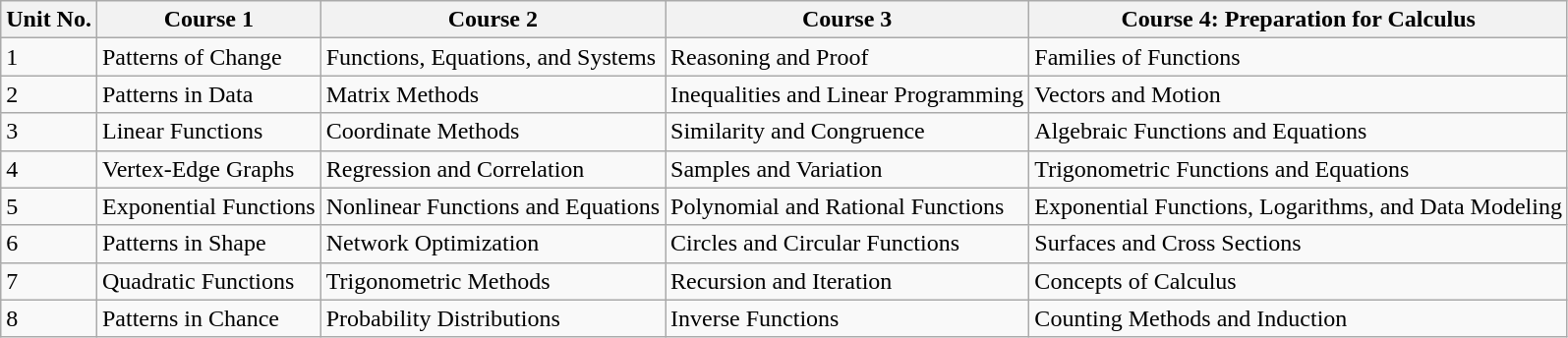<table class="wikitable">
<tr>
<th>Unit No.</th>
<th>Course 1</th>
<th>Course 2</th>
<th>Course 3</th>
<th>Course 4: Preparation for Calculus</th>
</tr>
<tr>
<td>1</td>
<td>Patterns of Change</td>
<td>Functions, Equations, and Systems</td>
<td>Reasoning and Proof</td>
<td>Families of Functions</td>
</tr>
<tr>
<td>2</td>
<td>Patterns in Data</td>
<td>Matrix Methods</td>
<td>Inequalities and Linear Programming</td>
<td>Vectors and Motion</td>
</tr>
<tr>
<td>3</td>
<td>Linear Functions</td>
<td>Coordinate Methods</td>
<td>Similarity and Congruence</td>
<td>Algebraic Functions and Equations</td>
</tr>
<tr>
<td>4</td>
<td>Vertex-Edge Graphs</td>
<td>Regression and Correlation</td>
<td>Samples and Variation</td>
<td>Trigonometric Functions and Equations</td>
</tr>
<tr>
<td>5</td>
<td>Exponential Functions</td>
<td>Nonlinear Functions and Equations</td>
<td>Polynomial and Rational Functions</td>
<td>Exponential Functions, Logarithms, and Data Modeling</td>
</tr>
<tr>
<td>6</td>
<td>Patterns in Shape</td>
<td>Network Optimization</td>
<td>Circles and Circular Functions</td>
<td>Surfaces and Cross Sections</td>
</tr>
<tr>
<td>7</td>
<td>Quadratic Functions</td>
<td>Trigonometric Methods</td>
<td>Recursion and Iteration</td>
<td>Concepts of Calculus</td>
</tr>
<tr>
<td>8</td>
<td>Patterns in Chance</td>
<td>Probability Distributions</td>
<td>Inverse Functions</td>
<td>Counting Methods and Induction</td>
</tr>
</table>
